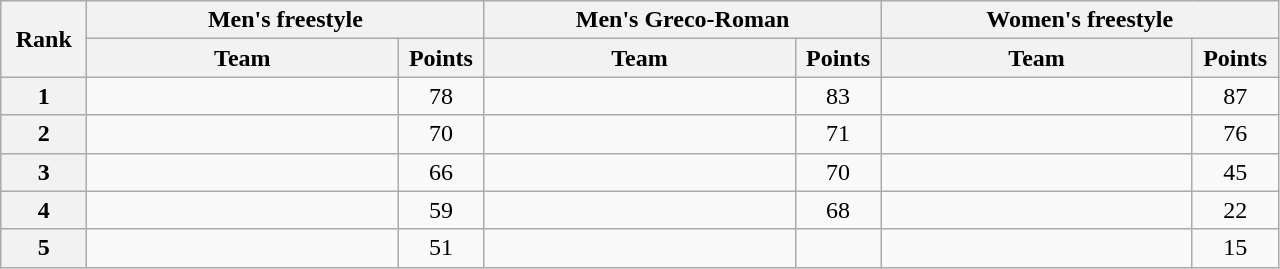<table class="wikitable" style="text-align:center;">
<tr>
<th width=50 rowspan="2">Rank</th>
<th colspan="2">Men's freestyle</th>
<th colspan="2">Men's Greco-Roman</th>
<th colspan="2">Women's freestyle</th>
</tr>
<tr>
<th width=200>Team</th>
<th width=50>Points</th>
<th width=200>Team</th>
<th width=50>Points</th>
<th width=200>Team</th>
<th width=50>Points</th>
</tr>
<tr>
<th>1</th>
<td align=left></td>
<td>78</td>
<td align=left></td>
<td>83</td>
<td align=left></td>
<td>87</td>
</tr>
<tr>
<th>2</th>
<td align=left></td>
<td>70</td>
<td align=left></td>
<td>71</td>
<td align=left></td>
<td>76</td>
</tr>
<tr>
<th>3</th>
<td align=left></td>
<td>66</td>
<td align=left></td>
<td>70</td>
<td align=left></td>
<td>45</td>
</tr>
<tr>
<th>4</th>
<td align=left></td>
<td>59</td>
<td align=left></td>
<td>68</td>
<td align=left></td>
<td>22</td>
</tr>
<tr>
<th>5</th>
<td align=left></td>
<td>51</td>
<td align=left></td>
<td></td>
<td align=left></td>
<td>15</td>
</tr>
</table>
